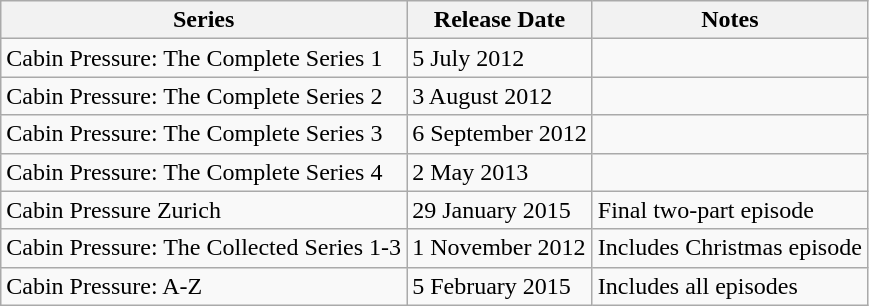<table class="wikitable">
<tr>
<th>Series</th>
<th>Release Date</th>
<th>Notes</th>
</tr>
<tr>
<td>Cabin Pressure: The Complete Series 1</td>
<td>5 July 2012</td>
<td></td>
</tr>
<tr>
<td>Cabin Pressure: The Complete Series 2</td>
<td>3 August 2012</td>
<td></td>
</tr>
<tr>
<td>Cabin Pressure: The Complete Series 3</td>
<td>6 September 2012</td>
<td></td>
</tr>
<tr>
<td>Cabin Pressure: The Complete Series 4</td>
<td>2 May 2013</td>
<td></td>
</tr>
<tr>
<td>Cabin Pressure Zurich</td>
<td>29 January 2015</td>
<td>Final two-part episode</td>
</tr>
<tr>
<td>Cabin Pressure: The Collected Series 1-3</td>
<td>1 November 2012</td>
<td>Includes Christmas episode</td>
</tr>
<tr>
<td>Cabin Pressure: A-Z</td>
<td>5 February 2015</td>
<td>Includes all episodes</td>
</tr>
</table>
